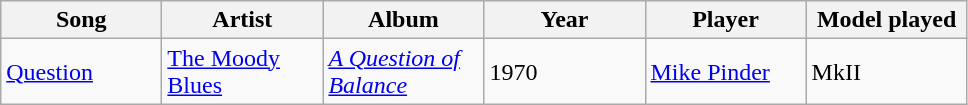<table class="wikitable" style=width:100%">
<tr>
<th style="width:100px;">Song</th>
<th style="width:100px;">Artist</th>
<th style="width:100px;">Album</th>
<th style="width:100px;">Year</th>
<th style="width:100px;">Player</th>
<th style="width:100px;">Model played</th>
</tr>
<tr>
<td><a href='#'>Question</a></td>
<td><a href='#'>The Moody Blues</a></td>
<td><em><a href='#'>A Question of Balance</a></em></td>
<td>1970</td>
<td><a href='#'>Mike Pinder</a></td>
<td>MkII</td>
</tr>
</table>
